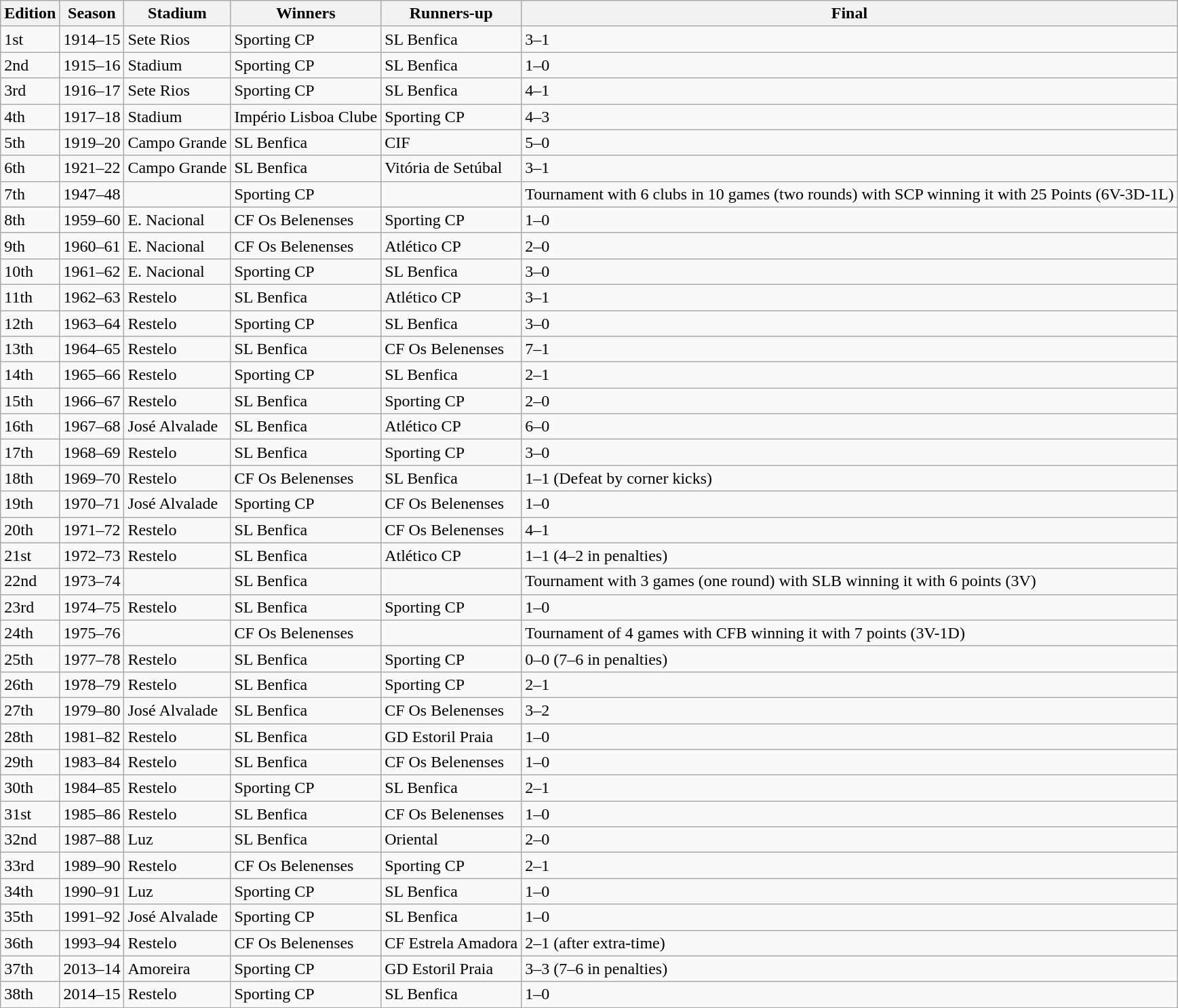<table class="wikitable">
<tr>
<th>Edition</th>
<th>Season</th>
<th>Stadium</th>
<th>Winners</th>
<th>Runners-up</th>
<th>Final</th>
</tr>
<tr>
<td>1st</td>
<td>1914–15</td>
<td>Sete Rios</td>
<td>Sporting CP</td>
<td>SL Benfica</td>
<td>3–1</td>
</tr>
<tr>
<td>2nd</td>
<td>1915–16</td>
<td>Stadium</td>
<td>Sporting CP</td>
<td>SL Benfica</td>
<td>1–0</td>
</tr>
<tr>
<td>3rd</td>
<td>1916–17</td>
<td>Sete Rios</td>
<td>Sporting CP</td>
<td>SL Benfica</td>
<td>4–1</td>
</tr>
<tr>
<td>4th</td>
<td>1917–18</td>
<td>Stadium</td>
<td>Império Lisboa Clube</td>
<td>Sporting CP</td>
<td>4–3</td>
</tr>
<tr>
<td>5th</td>
<td>1919–20</td>
<td>Campo Grande</td>
<td>SL Benfica</td>
<td>CIF</td>
<td>5–0</td>
</tr>
<tr>
<td>6th</td>
<td>1921–22</td>
<td>Campo Grande</td>
<td>SL Benfica</td>
<td>Vitória de Setúbal</td>
<td>3–1</td>
</tr>
<tr>
<td>7th</td>
<td>1947–48</td>
<td></td>
<td>Sporting CP</td>
<td></td>
<td>Tournament with 6 clubs in 10 games (two rounds) with SCP winning it with 25 Points (6V-3D-1L)</td>
</tr>
<tr>
<td>8th</td>
<td>1959–60</td>
<td>E. Nacional</td>
<td>CF Os Belenenses</td>
<td>Sporting CP</td>
<td>1–0</td>
</tr>
<tr>
<td>9th</td>
<td>1960–61</td>
<td>E. Nacional</td>
<td>CF Os Belenenses</td>
<td>Atlético CP</td>
<td>2–0</td>
</tr>
<tr>
<td>10th</td>
<td>1961–62</td>
<td>E. Nacional</td>
<td>Sporting CP</td>
<td>SL Benfica</td>
<td>3–0</td>
</tr>
<tr>
<td>11th</td>
<td>1962–63</td>
<td>Restelo</td>
<td>SL Benfica</td>
<td>Atlético CP</td>
<td>3–1</td>
</tr>
<tr>
<td>12th</td>
<td>1963–64</td>
<td>Restelo</td>
<td>Sporting CP</td>
<td>SL Benfica</td>
<td>3–0</td>
</tr>
<tr>
<td>13th</td>
<td>1964–65</td>
<td>Restelo</td>
<td>SL Benfica</td>
<td>CF Os Belenenses</td>
<td>7–1</td>
</tr>
<tr>
<td>14th</td>
<td>1965–66</td>
<td>Restelo</td>
<td>Sporting CP</td>
<td>SL Benfica</td>
<td>2–1</td>
</tr>
<tr>
<td>15th</td>
<td>1966–67</td>
<td>Restelo</td>
<td>SL Benfica</td>
<td>Sporting CP</td>
<td>2–0</td>
</tr>
<tr>
<td>16th</td>
<td>1967–68</td>
<td>José Alvalade</td>
<td>SL Benfica</td>
<td>Atlético CP</td>
<td>6–0</td>
</tr>
<tr>
<td>17th</td>
<td>1968–69</td>
<td>Restelo</td>
<td>SL Benfica</td>
<td>Sporting CP</td>
<td>3–0</td>
</tr>
<tr>
<td>18th</td>
<td>1969–70</td>
<td>Restelo</td>
<td>CF Os Belenenses</td>
<td>SL Benfica</td>
<td>1–1 (Defeat by corner kicks)</td>
</tr>
<tr>
<td>19th</td>
<td>1970–71</td>
<td>José Alvalade</td>
<td>Sporting CP</td>
<td>CF Os Belenenses</td>
<td>1–0</td>
</tr>
<tr>
<td>20th</td>
<td>1971–72</td>
<td>Restelo</td>
<td>SL Benfica</td>
<td>CF Os Belenenses</td>
<td>4–1</td>
</tr>
<tr>
<td>21st</td>
<td>1972–73</td>
<td>Restelo</td>
<td>SL Benfica</td>
<td>Atlético CP</td>
<td>1–1 (4–2 in penalties)</td>
</tr>
<tr>
<td>22nd</td>
<td>1973–74</td>
<td></td>
<td>SL Benfica</td>
<td></td>
<td>Tournament with 3 games (one round) with SLB winning it with 6 points (3V)</td>
</tr>
<tr>
<td>23rd</td>
<td>1974–75</td>
<td>Restelo</td>
<td>SL Benfica</td>
<td>Sporting CP</td>
<td>1–0</td>
</tr>
<tr>
<td>24th</td>
<td>1975–76</td>
<td></td>
<td>CF Os Belenenses</td>
<td></td>
<td>Tournament of 4 games with CFB winning it with 7 points (3V-1D)</td>
</tr>
<tr>
<td>25th</td>
<td>1977–78</td>
<td>Restelo</td>
<td>SL Benfica</td>
<td>Sporting CP</td>
<td>0–0 (7–6 in penalties)</td>
</tr>
<tr>
<td>26th</td>
<td>1978–79</td>
<td>Restelo</td>
<td>SL Benfica</td>
<td>Sporting CP</td>
<td>2–1</td>
</tr>
<tr>
<td>27th</td>
<td>1979–80</td>
<td>José Alvalade</td>
<td>SL Benfica</td>
<td>CF Os Belenenses</td>
<td>3–2</td>
</tr>
<tr>
<td>28th</td>
<td>1981–82</td>
<td>Restelo</td>
<td>SL Benfica</td>
<td>GD Estoril Praia</td>
<td>1–0</td>
</tr>
<tr>
<td>29th</td>
<td>1983–84</td>
<td>Restelo</td>
<td>SL Benfica</td>
<td>CF Os Belenenses</td>
<td>1–0</td>
</tr>
<tr>
<td>30th</td>
<td>1984–85</td>
<td>Restelo</td>
<td>Sporting CP</td>
<td>SL Benfica</td>
<td>2–1</td>
</tr>
<tr>
<td>31st</td>
<td>1985–86</td>
<td>Restelo</td>
<td>SL Benfica</td>
<td>CF Os Belenenses</td>
<td>1–0</td>
</tr>
<tr>
<td>32nd</td>
<td>1987–88</td>
<td>Luz</td>
<td>SL Benfica</td>
<td>Oriental</td>
<td>2–0</td>
</tr>
<tr>
<td>33rd</td>
<td>1989–90</td>
<td>Restelo</td>
<td>CF Os Belenenses</td>
<td>Sporting CP</td>
<td>2–1</td>
</tr>
<tr>
<td>34th</td>
<td>1990–91</td>
<td>Luz</td>
<td>Sporting CP</td>
<td>SL Benfica</td>
<td>1–0</td>
</tr>
<tr>
<td>35th</td>
<td>1991–92</td>
<td>José Alvalade</td>
<td>Sporting CP</td>
<td>SL Benfica</td>
<td>1–0</td>
</tr>
<tr>
<td>36th</td>
<td>1993–94</td>
<td>Restelo</td>
<td>CF Os Belenenses</td>
<td>CF Estrela Amadora</td>
<td>2–1 (after extra-time)</td>
</tr>
<tr>
<td>37th</td>
<td>2013–14</td>
<td>Amoreira</td>
<td>Sporting CP</td>
<td>GD Estoril Praia</td>
<td>3–3 (7–6 in penalties)</td>
</tr>
<tr>
<td>38th</td>
<td>2014–15</td>
<td>Restelo</td>
<td>Sporting CP</td>
<td>SL Benfica</td>
<td>1–0</td>
</tr>
</table>
